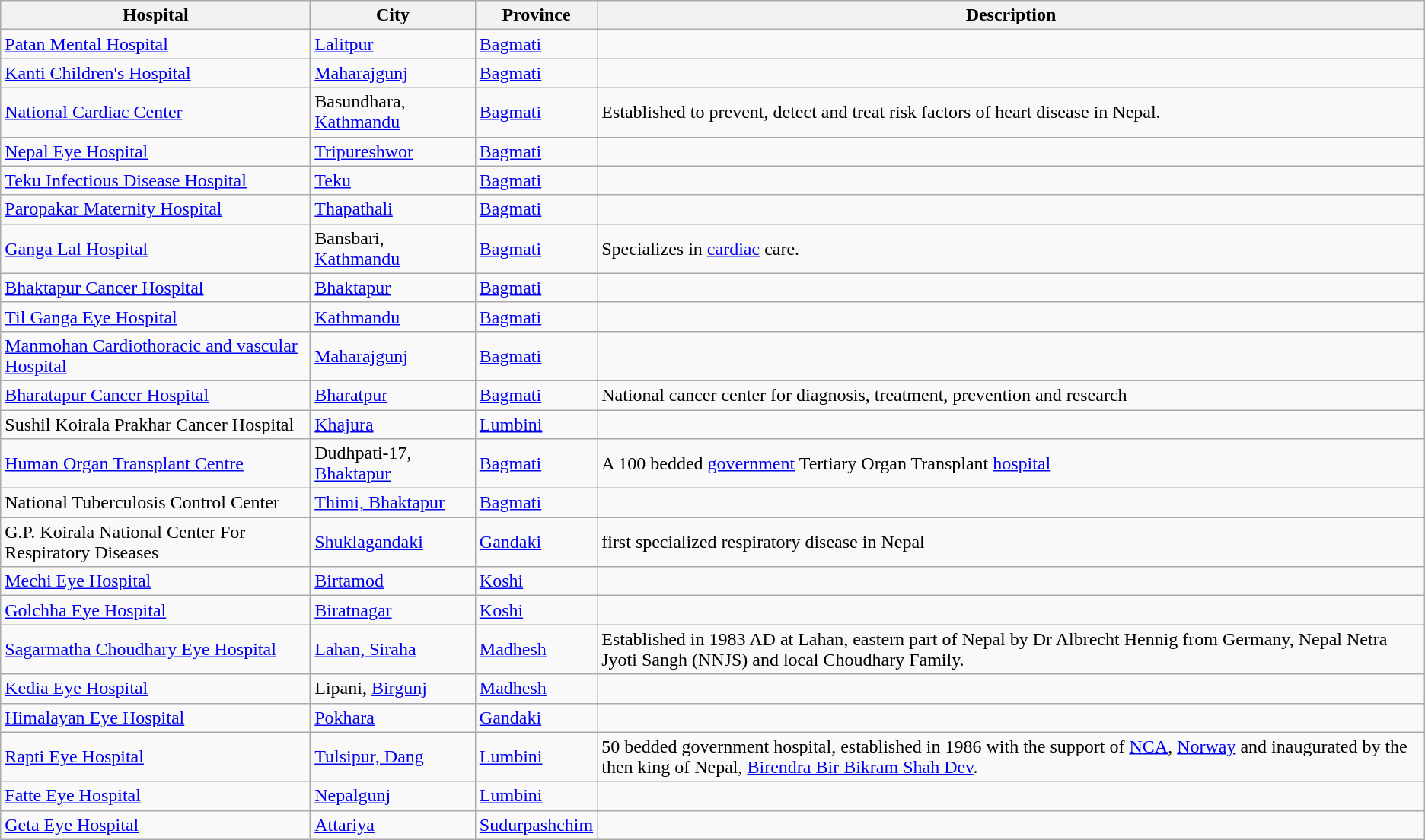<table class="wikitable sortable">
<tr>
<th>Hospital</th>
<th>City</th>
<th>Province</th>
<th>Description</th>
</tr>
<tr>
<td><a href='#'>Patan Mental Hospital</a></td>
<td><a href='#'>Lalitpur</a></td>
<td><a href='#'>Bagmati</a></td>
<td></td>
</tr>
<tr>
<td><a href='#'>Kanti Children's Hospital</a></td>
<td><a href='#'>Maharajgunj</a></td>
<td><a href='#'>Bagmati</a></td>
<td></td>
</tr>
<tr>
<td><a href='#'>National Cardiac Center</a></td>
<td>Basundhara, <a href='#'>Kathmandu</a></td>
<td><a href='#'>Bagmati</a></td>
<td>Established to prevent, detect and treat risk factors of heart disease in Nepal.</td>
</tr>
<tr>
<td><a href='#'>Nepal Eye Hospital</a></td>
<td><a href='#'>Tripureshwor</a></td>
<td><a href='#'>Bagmati</a></td>
<td></td>
</tr>
<tr>
<td><a href='#'>Teku Infectious Disease Hospital</a></td>
<td><a href='#'>Teku</a></td>
<td><a href='#'>Bagmati</a></td>
<td></td>
</tr>
<tr>
<td><a href='#'>Paropakar Maternity Hospital</a></td>
<td><a href='#'>Thapathali</a></td>
<td><a href='#'>Bagmati</a></td>
<td></td>
</tr>
<tr>
<td><a href='#'>Ganga Lal Hospital</a></td>
<td>Bansbari, <a href='#'>Kathmandu</a></td>
<td><a href='#'>Bagmati</a></td>
<td>Specializes in <a href='#'>cardiac</a> care.</td>
</tr>
<tr>
<td><a href='#'>Bhaktapur Cancer Hospital</a></td>
<td><a href='#'>Bhaktapur</a></td>
<td><a href='#'>Bagmati</a></td>
</tr>
<tr>
<td><a href='#'>Til Ganga Eye Hospital</a></td>
<td><a href='#'>Kathmandu</a></td>
<td><a href='#'>Bagmati</a></td>
<td></td>
</tr>
<tr>
<td><a href='#'>Manmohan Cardiothoracic and vascular Hospital</a></td>
<td><a href='#'>Maharajgunj</a></td>
<td><a href='#'>Bagmati</a></td>
<td></td>
</tr>
<tr>
<td><a href='#'>Bharatapur Cancer Hospital</a></td>
<td><a href='#'>Bharatpur</a></td>
<td><a href='#'>Bagmati</a></td>
<td>National cancer center for diagnosis, treatment, prevention and research</td>
</tr>
<tr>
<td>Sushil Koirala Prakhar Cancer Hospital</td>
<td><a href='#'>Khajura</a></td>
<td><a href='#'>Lumbini</a></td>
<td></td>
</tr>
<tr>
<td><a href='#'>Human Organ Transplant Centre</a></td>
<td>Dudhpati-17, <a href='#'>Bhaktapur</a></td>
<td><a href='#'>Bagmati</a></td>
<td>A 100 bedded <a href='#'>government</a> Tertiary Organ Transplant <a href='#'>hospital</a></td>
</tr>
<tr>
<td>National Tuberculosis Control Center</td>
<td><a href='#'>Thimi, Bhaktapur</a></td>
<td><a href='#'>Bagmati</a></td>
<td></td>
</tr>
<tr>
<td>G.P. Koirala National Center For Respiratory Diseases</td>
<td><a href='#'>Shuklagandaki</a></td>
<td><a href='#'>Gandaki</a></td>
<td>first specialized respiratory disease in Nepal</td>
</tr>
<tr>
<td><a href='#'>Mechi Eye Hospital</a></td>
<td><a href='#'>Birtamod</a></td>
<td><a href='#'>Koshi</a></td>
<td></td>
</tr>
<tr>
<td><a href='#'>Golchha Eye Hospital</a></td>
<td><a href='#'>Biratnagar</a></td>
<td><a href='#'>Koshi</a></td>
<td></td>
</tr>
<tr>
<td><a href='#'>Sagarmatha Choudhary Eye Hospital</a></td>
<td><a href='#'>Lahan, Siraha</a></td>
<td><a href='#'>Madhesh</a></td>
<td>Established in 1983 AD at Lahan, eastern part of Nepal by Dr Albrecht Hennig from Germany, Nepal Netra Jyoti Sangh (NNJS) and local Choudhary Family.</td>
</tr>
<tr>
<td><a href='#'>Kedia Eye Hospital</a></td>
<td>Lipani, <a href='#'>Birgunj</a></td>
<td><a href='#'>Madhesh</a></td>
<td></td>
</tr>
<tr>
<td><a href='#'>Himalayan Eye Hospital</a></td>
<td><a href='#'>Pokhara</a></td>
<td><a href='#'>Gandaki</a></td>
<td></td>
</tr>
<tr>
<td><a href='#'>Rapti Eye Hospital</a></td>
<td><a href='#'>Tulsipur, Dang</a></td>
<td><a href='#'>Lumbini</a></td>
<td>50 bedded government hospital, established in 1986 with the support of <a href='#'>NCA</a>, <a href='#'>Norway</a> and inaugurated by the then king of Nepal, <a href='#'>Birendra Bir Bikram Shah Dev</a>.</td>
</tr>
<tr>
<td><a href='#'>Fatte Eye Hospital</a></td>
<td><a href='#'>Nepalgunj</a></td>
<td><a href='#'>Lumbini</a></td>
<td></td>
</tr>
<tr>
<td><a href='#'>Geta Eye Hospital</a></td>
<td><a href='#'>Attariya</a></td>
<td><a href='#'>Sudurpashchim</a></td>
</tr>
</table>
